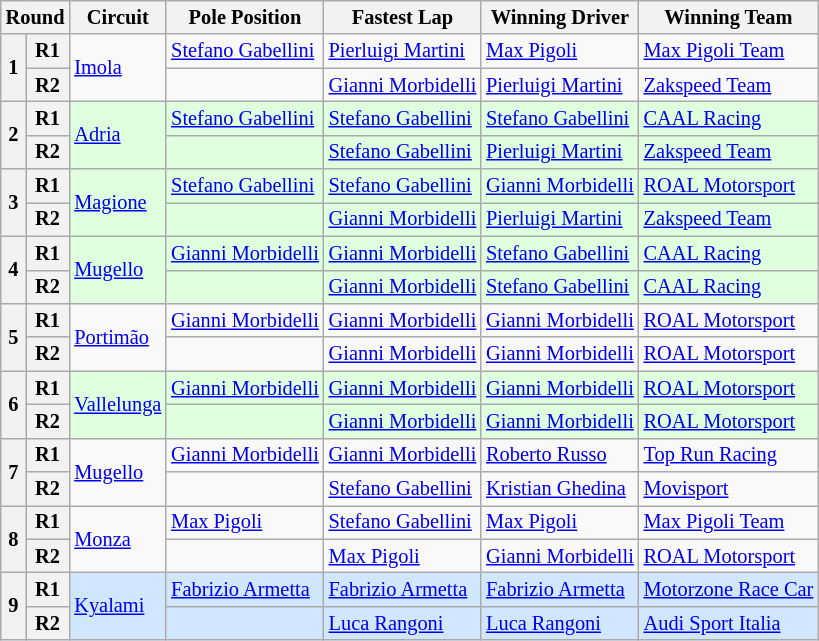<table class="wikitable" style="font-size: 85%">
<tr>
<th colspan=2>Round</th>
<th>Circuit</th>
<th>Pole Position</th>
<th>Fastest Lap</th>
<th>Winning Driver</th>
<th>Winning Team</th>
</tr>
<tr>
<th rowspan=2>1</th>
<th>R1</th>
<td rowspan=2><a href='#'>Imola</a></td>
<td> <a href='#'>Stefano Gabellini</a></td>
<td> <a href='#'>Pierluigi Martini</a></td>
<td> <a href='#'>Max Pigoli</a></td>
<td> <a href='#'>Max Pigoli Team</a></td>
</tr>
<tr>
<th>R2</th>
<td></td>
<td> <a href='#'>Gianni Morbidelli</a></td>
<td> <a href='#'>Pierluigi Martini</a></td>
<td> <a href='#'>Zakspeed Team</a></td>
</tr>
<tr style="background:#DFFFDF;">
<th rowspan=2>2</th>
<th>R1</th>
<td rowspan=2><a href='#'>Adria</a></td>
<td> <a href='#'>Stefano Gabellini</a></td>
<td> <a href='#'>Stefano Gabellini</a></td>
<td> <a href='#'>Stefano Gabellini</a></td>
<td> <a href='#'>CAAL Racing</a></td>
</tr>
<tr style="background:#DFFFDF;">
<th>R2</th>
<td></td>
<td> <a href='#'>Stefano Gabellini</a></td>
<td> <a href='#'>Pierluigi Martini</a></td>
<td> <a href='#'>Zakspeed Team</a></td>
</tr>
<tr style="background:#DFFFDF;">
<th rowspan=2>3</th>
<th>R1</th>
<td rowspan=2><a href='#'>Magione</a></td>
<td> <a href='#'>Stefano Gabellini</a></td>
<td> <a href='#'>Stefano Gabellini</a></td>
<td> <a href='#'>Gianni Morbidelli</a></td>
<td> <a href='#'>ROAL Motorsport</a></td>
</tr>
<tr style="background:#DFFFDF;">
<th>R2</th>
<td></td>
<td> <a href='#'>Gianni Morbidelli</a></td>
<td> <a href='#'>Pierluigi Martini</a></td>
<td> <a href='#'>Zakspeed Team</a></td>
</tr>
<tr style="background:#DFFFDF;">
<th rowspan=2>4</th>
<th>R1</th>
<td rowspan=2><a href='#'>Mugello</a></td>
<td> <a href='#'>Gianni Morbidelli</a></td>
<td> <a href='#'>Gianni Morbidelli</a></td>
<td> <a href='#'>Stefano Gabellini</a></td>
<td> <a href='#'>CAAL Racing</a></td>
</tr>
<tr style="background:#DFFFDF;">
<th>R2</th>
<td></td>
<td> <a href='#'>Gianni Morbidelli</a></td>
<td> <a href='#'>Stefano Gabellini</a></td>
<td> <a href='#'>CAAL Racing</a></td>
</tr>
<tr>
<th rowspan=2>5</th>
<th>R1</th>
<td rowspan=2><a href='#'>Portimão</a></td>
<td> <a href='#'>Gianni Morbidelli</a></td>
<td> <a href='#'>Gianni Morbidelli</a></td>
<td> <a href='#'>Gianni Morbidelli</a></td>
<td> <a href='#'>ROAL Motorsport</a></td>
</tr>
<tr>
<th>R2</th>
<td></td>
<td> <a href='#'>Gianni Morbidelli</a></td>
<td> <a href='#'>Gianni Morbidelli</a></td>
<td> <a href='#'>ROAL Motorsport</a></td>
</tr>
<tr style="background:#DFFFDF;">
<th rowspan=2>6</th>
<th>R1</th>
<td rowspan=2><a href='#'>Vallelunga</a></td>
<td> <a href='#'>Gianni Morbidelli</a></td>
<td> <a href='#'>Gianni Morbidelli</a></td>
<td> <a href='#'>Gianni Morbidelli</a></td>
<td> <a href='#'>ROAL Motorsport</a></td>
</tr>
<tr style="background:#DFFFDF;">
<th>R2</th>
<td></td>
<td> <a href='#'>Gianni Morbidelli</a></td>
<td> <a href='#'>Gianni Morbidelli</a></td>
<td> <a href='#'>ROAL Motorsport</a></td>
</tr>
<tr>
<th rowspan=2>7</th>
<th>R1</th>
<td rowspan=2><a href='#'>Mugello</a></td>
<td> <a href='#'>Gianni Morbidelli</a></td>
<td> <a href='#'>Gianni Morbidelli</a></td>
<td> <a href='#'>Roberto Russo</a></td>
<td> <a href='#'>Top Run Racing</a></td>
</tr>
<tr>
<th>R2</th>
<td></td>
<td> <a href='#'>Stefano Gabellini</a></td>
<td> <a href='#'>Kristian Ghedina</a></td>
<td> <a href='#'>Movisport</a></td>
</tr>
<tr>
<th rowspan=2>8</th>
<th>R1</th>
<td rowspan=2><a href='#'>Monza</a></td>
<td> <a href='#'>Max Pigoli</a></td>
<td> <a href='#'>Stefano Gabellini</a></td>
<td> <a href='#'>Max Pigoli</a></td>
<td> <a href='#'>Max Pigoli Team</a></td>
</tr>
<tr>
<th>R2</th>
<td></td>
<td> <a href='#'>Max Pigoli</a></td>
<td> <a href='#'>Gianni Morbidelli</a></td>
<td> <a href='#'>ROAL Motorsport</a></td>
</tr>
<tr style="background:#D0E7FF;">
<th rowspan=2>9</th>
<th>R1</th>
<td rowspan=2><a href='#'>Kyalami</a></td>
<td> <a href='#'>Fabrizio Armetta</a></td>
<td> <a href='#'>Fabrizio Armetta</a></td>
<td> <a href='#'>Fabrizio Armetta</a></td>
<td> <a href='#'>Motorzone Race Car</a></td>
</tr>
<tr style="background:#D0E7FF;">
<th>R2</th>
<td></td>
<td> <a href='#'>Luca Rangoni</a></td>
<td> <a href='#'>Luca Rangoni</a></td>
<td> <a href='#'>Audi Sport Italia</a></td>
</tr>
</table>
